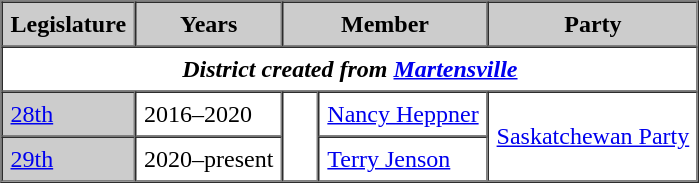<table border=1 cellpadding=5 cellspacing=0>
<tr bgcolor="CCCCCC">
<th>Legislature</th>
<th>Years</th>
<th colspan="2">Member</th>
<th>Party</th>
</tr>
<tr>
<td colspan="5" align="center"><strong><em>District created from <a href='#'>Martensville</a></em></strong></td>
</tr>
<tr>
<td bgcolor="CCCCCC"><a href='#'>28th</a></td>
<td>2016–2020</td>
<td rowspan="2" >   </td>
<td><a href='#'>Nancy Heppner</a></td>
<td rowspan="2"><a href='#'>Saskatchewan Party</a></td>
</tr>
<tr>
<td bgcolor="CCCCCC"><a href='#'>29th</a></td>
<td>2020–present</td>
<td><a href='#'>Terry Jenson</a></td>
</tr>
</table>
